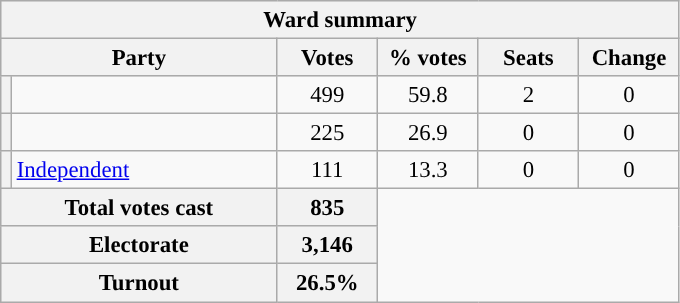<table class="wikitable" style="font-size: 95%;">
<tr style="background-color:#E9E9E9">
<th colspan="6">Ward summary</th>
</tr>
<tr style="background-color:#E9E9E9">
<th colspan="2">Party</th>
<th style="width: 60px">Votes</th>
<th style="width: 60px">% votes</th>
<th style="width: 60px">Seats</th>
<th style="width: 60px">Change</th>
</tr>
<tr>
<th style="background-color: "></th>
<td style="width: 170px"><a href='#'></a></td>
<td align="center">499</td>
<td align="center">59.8</td>
<td align="center">2</td>
<td align="center">0</td>
</tr>
<tr>
<th style="background-color: "></th>
<td style="width: 170px"><a href='#'></a></td>
<td align="center">225</td>
<td align="center">26.9</td>
<td align="center">0</td>
<td align="center">0</td>
</tr>
<tr>
<th style="background-color: "></th>
<td style="width: 170px"><a href='#'>Independent</a></td>
<td align="center">111</td>
<td align="center">13.3</td>
<td align="center">0</td>
<td align="center">0</td>
</tr>
<tr style="background-color:#E9E9E9">
<th colspan="2">Total votes cast</th>
<th style="width: 60px">835</th>
</tr>
<tr style="background-color:#E9E9E9">
<th colspan="2">Electorate</th>
<th style="width: 60px">3,146</th>
</tr>
<tr style="background-color:#E9E9E9">
<th colspan="2">Turnout</th>
<th style="width: 60px">26.5%</th>
</tr>
</table>
